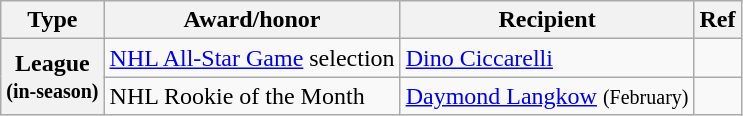<table class="wikitable">
<tr>
<th scope="col">Type</th>
<th scope="col">Award/honor</th>
<th scope="col">Recipient</th>
<th scope="col">Ref</th>
</tr>
<tr>
<th scope="row" rowspan=2>League<br><small>(in-season)</small></th>
<td><a href='#'>NHL All-Star Game</a> selection</td>
<td><a href='#'>Dino Ciccarelli</a></td>
<td></td>
</tr>
<tr>
<td>NHL Rookie of the Month</td>
<td><a href='#'>Daymond Langkow</a> <small>(February)</small></td>
<td></td>
</tr>
</table>
